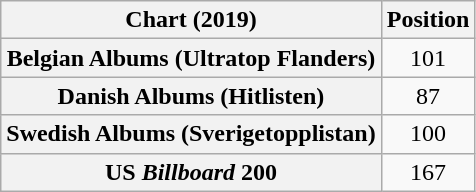<table class="wikitable sortable plainrowheaders" style="text-align:center">
<tr>
<th scope="col">Chart (2019)</th>
<th scope="col">Position</th>
</tr>
<tr>
<th scope="row">Belgian Albums (Ultratop Flanders)</th>
<td>101</td>
</tr>
<tr>
<th scope="row">Danish Albums (Hitlisten)</th>
<td>87</td>
</tr>
<tr>
<th scope="row">Swedish Albums (Sverigetopplistan)</th>
<td>100</td>
</tr>
<tr>
<th scope="row">US <em>Billboard</em> 200</th>
<td>167</td>
</tr>
</table>
